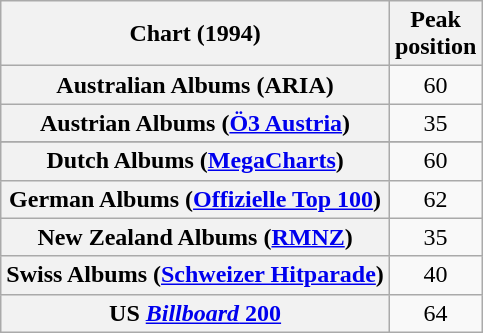<table class="wikitable sortable plainrowheaders" style="text-align:center">
<tr>
<th>Chart (1994)</th>
<th>Peak<br>position</th>
</tr>
<tr>
<th scope="row">Australian Albums (ARIA)</th>
<td align="center">60</td>
</tr>
<tr>
<th scope="row">Austrian Albums (<a href='#'>Ö3 Austria</a>)</th>
<td align="center">35</td>
</tr>
<tr>
</tr>
<tr>
<th scope="row">Dutch Albums (<a href='#'>MegaCharts</a>)</th>
<td align="center">60</td>
</tr>
<tr>
<th scope="row">German Albums (<a href='#'>Offizielle Top 100</a>)</th>
<td align="center">62</td>
</tr>
<tr>
<th scope="row">New Zealand Albums (<a href='#'>RMNZ</a>)</th>
<td align="center">35</td>
</tr>
<tr>
<th scope="row">Swiss Albums (<a href='#'>Schweizer Hitparade</a>)</th>
<td align="center">40</td>
</tr>
<tr>
<th scope="row">US <a href='#'><em>Billboard</em> 200</a></th>
<td align="center">64</td>
</tr>
</table>
